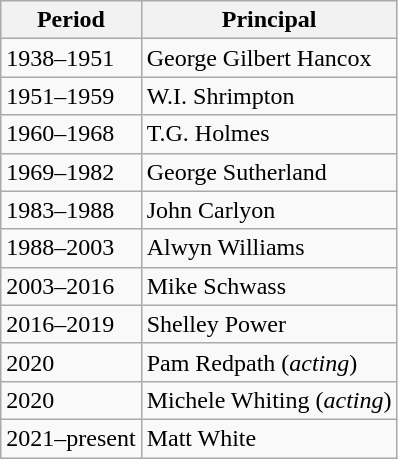<table class="wikitable">
<tr>
<th>Period</th>
<th>Principal</th>
</tr>
<tr>
<td>1938–1951</td>
<td>George Gilbert Hancox</td>
</tr>
<tr>
<td>1951–1959</td>
<td>W.I. Shrimpton</td>
</tr>
<tr>
<td>1960–1968</td>
<td>T.G. Holmes</td>
</tr>
<tr>
<td>1969–1982</td>
<td>George Sutherland</td>
</tr>
<tr>
<td>1983–1988</td>
<td>John Carlyon</td>
</tr>
<tr>
<td>1988–2003</td>
<td>Alwyn Williams</td>
</tr>
<tr>
<td>2003–2016</td>
<td>Mike Schwass</td>
</tr>
<tr>
<td>2016–2019</td>
<td>Shelley Power</td>
</tr>
<tr>
<td>2020</td>
<td>Pam Redpath (<em>acting</em>)</td>
</tr>
<tr>
<td>2020</td>
<td>Michele Whiting (<em>acting</em>)</td>
</tr>
<tr>
<td>2021–present</td>
<td>Matt White</td>
</tr>
</table>
